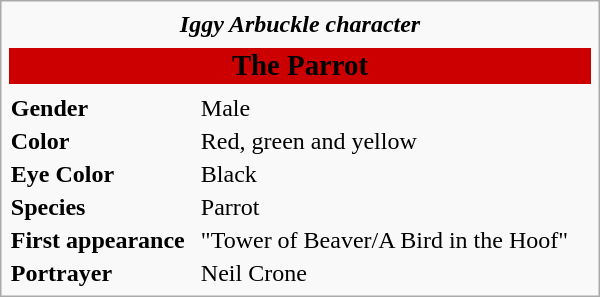<table class="infobox" style="width: 25em;">
<tr>
<td colspan="2" style="text-align:center;"><strong><em>Iggy Arbuckle character</em></strong></td>
</tr>
<tr>
<td colspan="2" style="text-align:center;"></td>
</tr>
<tr>
<th colspan="2" style="font-size: larger; background-color:#c00; color:#000;"><strong>The Parrot</strong></th>
</tr>
<tr>
<td colspan="2"></td>
</tr>
<tr>
<td><strong>Gender</strong></td>
<td>Male</td>
</tr>
<tr>
<td><strong>Color</strong></td>
<td>Red, green and yellow</td>
</tr>
<tr>
<td><strong>Eye Color</strong></td>
<td>Black</td>
</tr>
<tr>
<td><strong>Species</strong></td>
<td>Parrot</td>
</tr>
<tr>
<td><strong>First appearance</strong></td>
<td>"Tower of Beaver/A Bird in the Hoof"</td>
</tr>
<tr>
<td><strong>Portrayer</strong></td>
<td>Neil Crone</td>
</tr>
</table>
